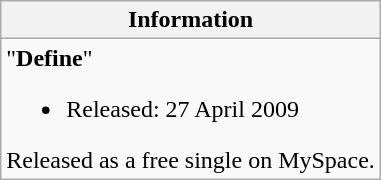<table class="wikitable">
<tr>
<th>Information</th>
</tr>
<tr>
<td>"<strong>Define</strong>"<br><ul><li>Released: 27 April 2009</li></ul>Released as a free single on MySpace.</td>
</tr>
</table>
